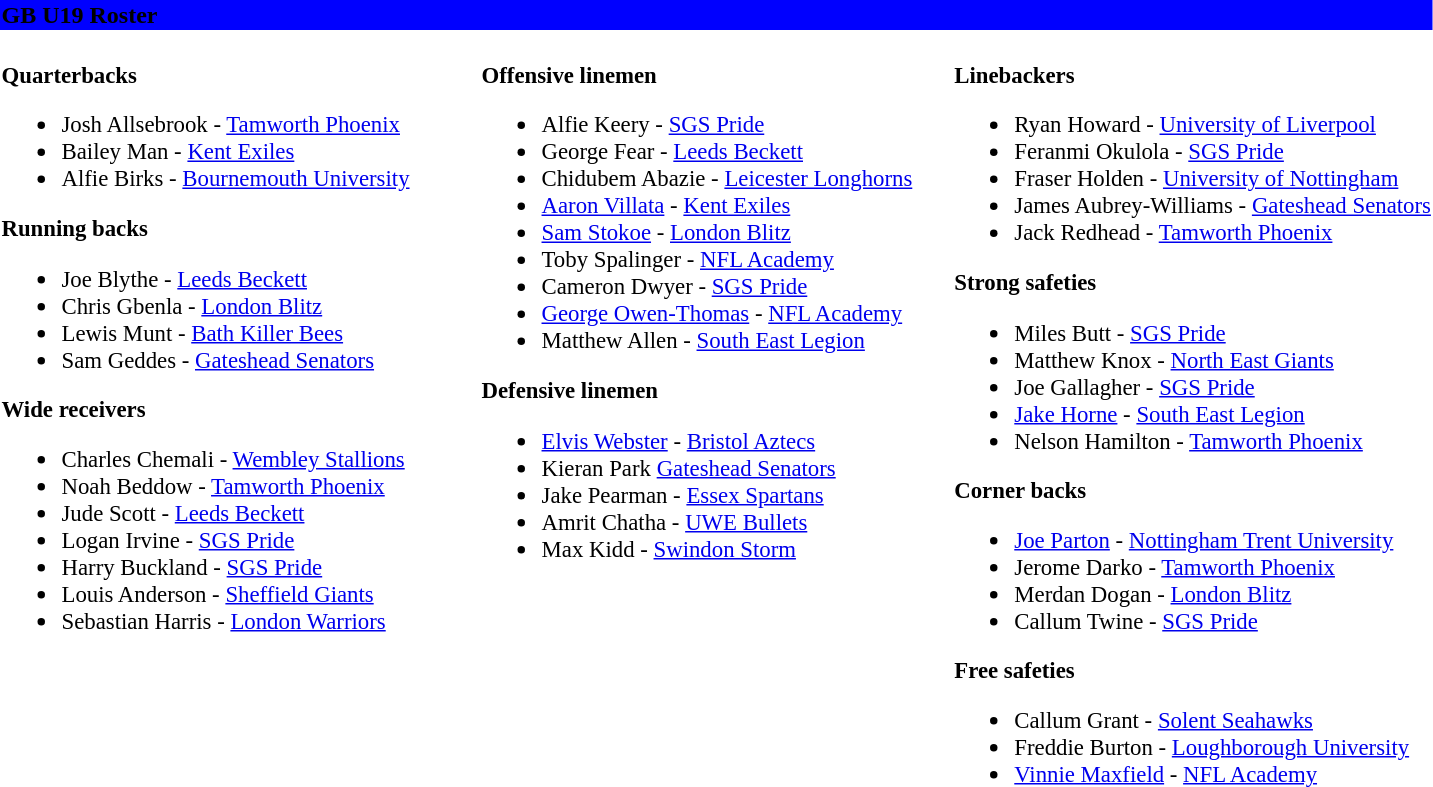<table class="toccolours" style="text-align: left;">
<tr>
<th colspan="20" style="background-color:#0000ff;text-color:red"><div><strong>GB U19 Roster</strong></div></th>
</tr>
<tr>
<td style="font-size: 95%;" valign="top"><br><strong>Quarterbacks</strong><ul><li>Josh Allsebrook  - <a href='#'>Tamworth Phoenix</a></li><li>Bailey Man - <a href='#'>Kent Exiles</a></li><li>Alfie Birks - <a href='#'>Bournemouth University</a></li></ul><strong>Running backs</strong><ul><li>Joe Blythe - <a href='#'>Leeds Beckett</a></li><li>Chris Gbenla - <a href='#'>London Blitz</a></li><li>Lewis Munt - <a href='#'>Bath Killer Bees</a></li><li>Sam Geddes - <a href='#'>Gateshead Senators</a></li></ul><strong>Wide receivers</strong><ul><li>Charles Chemali - <a href='#'>Wembley Stallions</a></li><li>Noah Beddow - <a href='#'>Tamworth Phoenix</a></li><li>Jude Scott - <a href='#'>Leeds Beckett</a></li><li>Logan Irvine - <a href='#'>SGS Pride</a></li><li>Harry Buckland - <a href='#'>SGS Pride</a></li><li>Louis Anderson - <a href='#'>Sheffield Giants</a></li><li>Sebastian Harris - <a href='#'>London Warriors</a></li></ul></td>
<td style="width: 40px;"></td>
<td style="font-size: 95%;" valign="top"><br><strong>Offensive linemen</strong><ul><li>Alfie Keery - <a href='#'>SGS Pride</a></li><li>George Fear - <a href='#'>Leeds Beckett</a></li><li>Chidubem Abazie - <a href='#'>Leicester Longhorns</a></li><li><a href='#'>Aaron Villata</a> - <a href='#'>Kent Exiles</a></li><li><a href='#'>Sam Stokoe</a> - <a href='#'>London Blitz</a></li><li>Toby Spalinger - <a href='#'>NFL Academy</a></li><li>Cameron Dwyer - <a href='#'>SGS Pride</a></li><li><a href='#'>George Owen-Thomas</a> - <a href='#'>NFL Academy</a></li><li>Matthew Allen - <a href='#'>South East Legion</a></li></ul><strong>Defensive linemen</strong><ul><li><a href='#'>Elvis Webster</a> - <a href='#'>Bristol Aztecs</a></li><li>Kieran Park <a href='#'>Gateshead Senators</a></li><li>Jake Pearman - <a href='#'>Essex Spartans</a></li><li>Amrit Chatha - <a href='#'>UWE Bullets</a></li><li>Max Kidd - <a href='#'>Swindon Storm</a></li></ul></td>
<td style="width: 20px;"></td>
<td style="font-size: 95%;" valign="top"><br><strong>Linebackers</strong><ul><li>Ryan Howard - <a href='#'>University of Liverpool</a></li><li>Feranmi Okulola - <a href='#'>SGS Pride</a></li><li>Fraser Holden - <a href='#'>University of Nottingham</a></li><li>James Aubrey-Williams - <a href='#'>Gateshead Senators</a></li><li>Jack Redhead - <a href='#'>Tamworth Phoenix</a></li></ul><strong>Strong safeties</strong><ul><li>Miles Butt - <a href='#'>SGS Pride</a></li><li>Matthew Knox - <a href='#'>North East Giants</a></li><li>Joe Gallagher - <a href='#'>SGS Pride</a></li><li><a href='#'>Jake Horne</a> - <a href='#'>South East Legion</a></li><li>Nelson Hamilton - <a href='#'>Tamworth Phoenix</a></li></ul><strong>Corner backs</strong><ul><li><a href='#'>Joe Parton</a> - <a href='#'>Nottingham Trent University</a></li><li>Jerome Darko - <a href='#'>Tamworth Phoenix</a></li><li>Merdan Dogan - <a href='#'>London Blitz</a></li><li>Callum Twine - <a href='#'>SGS Pride</a></li></ul><strong>Free safeties</strong><ul><li>Callum Grant - <a href='#'>Solent Seahawks</a></li><li>Freddie Burton - <a href='#'>Loughborough University</a></li><li><a href='#'>Vinnie Maxfield</a> - <a href='#'>NFL Academy</a></li></ul><br></td>
</tr>
</table>
